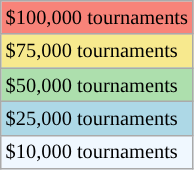<table class="wikitable" style="font-size:85%;">
<tr style="background:;">
<td bgcolor=f88379>$100,000 tournaments</td>
</tr>
<tr style="background:;">
<td bgcolor=f7e98e>$75,000 tournaments</td>
</tr>
<tr style="background:;">
<td bgcolor=addfad>$50,000 tournaments</td>
</tr>
<tr style="background:;">
<td bgcolor=lightblue>$25,000 tournaments</td>
</tr>
<tr style="background:;">
<td bgcolor=f0f8ff>$10,000 tournaments</td>
</tr>
</table>
